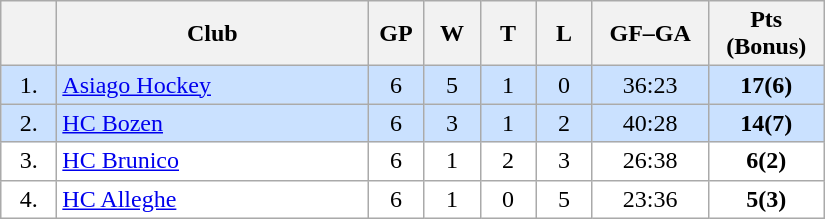<table class="wikitable">
<tr>
<th width="30"></th>
<th width="200">Club</th>
<th width="30">GP</th>
<th width="30">W</th>
<th width="30">T</th>
<th width="30">L</th>
<th width="70">GF–GA</th>
<th width="70">Pts (Bonus)</th>
</tr>
<tr bgcolor="#CAE1FF" align="center">
<td>1.</td>
<td align="left"><a href='#'>Asiago Hockey</a></td>
<td>6</td>
<td>5</td>
<td>1</td>
<td>0</td>
<td>36:23</td>
<td><strong>17(6)</strong></td>
</tr>
<tr bgcolor="#CAE1FF" align="center">
<td>2.</td>
<td align="left"><a href='#'>HC Bozen</a></td>
<td>6</td>
<td>3</td>
<td>1</td>
<td>2</td>
<td>40:28</td>
<td><strong>14(7)</strong></td>
</tr>
<tr bgcolor="#FFFFFF" align="center">
<td>3.</td>
<td align="left"><a href='#'>HC Brunico</a></td>
<td>6</td>
<td>1</td>
<td>2</td>
<td>3</td>
<td>26:38</td>
<td><strong>6(2)</strong></td>
</tr>
<tr bgcolor="#FFFFFF" align="center">
<td>4.</td>
<td align="left"><a href='#'>HC Alleghe</a></td>
<td>6</td>
<td>1</td>
<td>0</td>
<td>5</td>
<td>23:36</td>
<td><strong>5(3)</strong></td>
</tr>
</table>
